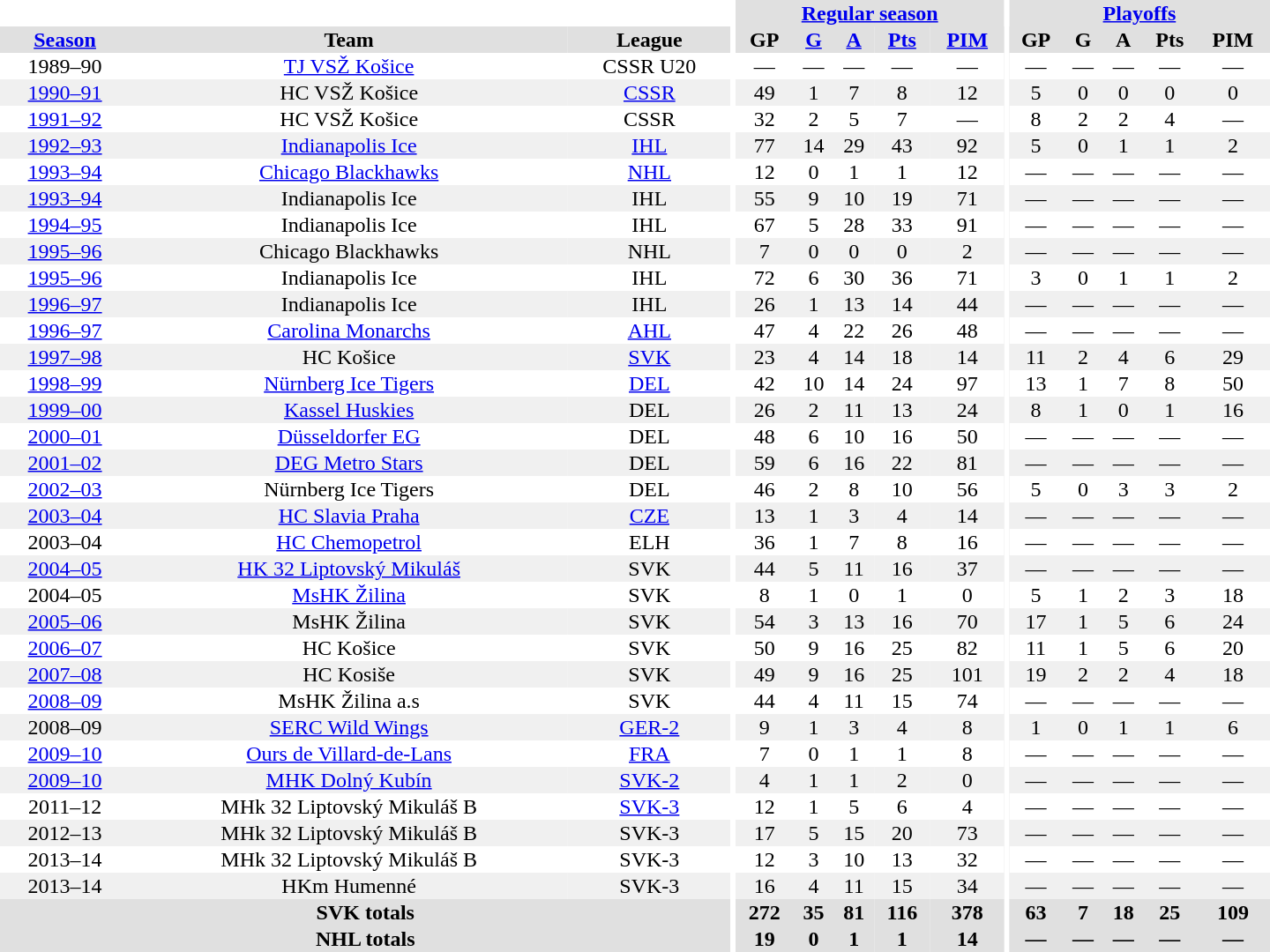<table border="0" cellpadding="1" cellspacing="0" style="text-align:center; width:60em">
<tr bgcolor="#e0e0e0">
<th colspan="3" bgcolor="#ffffff"></th>
<th rowspan="100" bgcolor="#ffffff"></th>
<th colspan="5"><a href='#'>Regular season</a></th>
<th rowspan="100" bgcolor="#ffffff"></th>
<th colspan="5"><a href='#'>Playoffs</a></th>
</tr>
<tr bgcolor="#e0e0e0">
<th><a href='#'>Season</a></th>
<th>Team</th>
<th>League</th>
<th>GP</th>
<th><a href='#'>G</a></th>
<th><a href='#'>A</a></th>
<th><a href='#'>Pts</a></th>
<th><a href='#'>PIM</a></th>
<th>GP</th>
<th>G</th>
<th>A</th>
<th>Pts</th>
<th>PIM</th>
</tr>
<tr>
<td>1989–90</td>
<td><a href='#'>TJ VSŽ Košice</a></td>
<td>CSSR U20</td>
<td>—</td>
<td>—</td>
<td>—</td>
<td>—</td>
<td>—</td>
<td>—</td>
<td>—</td>
<td>—</td>
<td>—</td>
<td>—</td>
</tr>
<tr bgcolor="#f0f0f0">
<td><a href='#'>1990–91</a></td>
<td>HC VSŽ Košice</td>
<td><a href='#'>CSSR</a></td>
<td>49</td>
<td>1</td>
<td>7</td>
<td>8</td>
<td>12</td>
<td>5</td>
<td>0</td>
<td>0</td>
<td>0</td>
<td>0</td>
</tr>
<tr>
<td><a href='#'>1991–92</a></td>
<td>HC VSŽ Košice</td>
<td>CSSR</td>
<td>32</td>
<td>2</td>
<td>5</td>
<td>7</td>
<td>—</td>
<td>8</td>
<td>2</td>
<td>2</td>
<td>4</td>
<td>—</td>
</tr>
<tr bgcolor="#f0f0f0">
<td><a href='#'>1992–93</a></td>
<td><a href='#'>Indianapolis Ice</a></td>
<td><a href='#'>IHL</a></td>
<td>77</td>
<td>14</td>
<td>29</td>
<td>43</td>
<td>92</td>
<td>5</td>
<td>0</td>
<td>1</td>
<td>1</td>
<td>2</td>
</tr>
<tr>
<td><a href='#'>1993–94</a></td>
<td><a href='#'>Chicago Blackhawks</a></td>
<td><a href='#'>NHL</a></td>
<td>12</td>
<td>0</td>
<td>1</td>
<td>1</td>
<td>12</td>
<td>—</td>
<td>—</td>
<td>—</td>
<td>—</td>
<td>—</td>
</tr>
<tr bgcolor="#f0f0f0">
<td><a href='#'>1993–94</a></td>
<td>Indianapolis Ice</td>
<td>IHL</td>
<td>55</td>
<td>9</td>
<td>10</td>
<td>19</td>
<td>71</td>
<td>—</td>
<td>—</td>
<td>—</td>
<td>—</td>
<td>—</td>
</tr>
<tr>
<td><a href='#'>1994–95</a></td>
<td>Indianapolis Ice</td>
<td>IHL</td>
<td>67</td>
<td>5</td>
<td>28</td>
<td>33</td>
<td>91</td>
<td>—</td>
<td>—</td>
<td>—</td>
<td>—</td>
<td>—</td>
</tr>
<tr bgcolor="#f0f0f0">
<td><a href='#'>1995–96</a></td>
<td>Chicago Blackhawks</td>
<td>NHL</td>
<td>7</td>
<td>0</td>
<td>0</td>
<td>0</td>
<td>2</td>
<td>—</td>
<td>—</td>
<td>—</td>
<td>—</td>
<td>—</td>
</tr>
<tr>
<td><a href='#'>1995–96</a></td>
<td>Indianapolis Ice</td>
<td>IHL</td>
<td>72</td>
<td>6</td>
<td>30</td>
<td>36</td>
<td>71</td>
<td>3</td>
<td>0</td>
<td>1</td>
<td>1</td>
<td>2</td>
</tr>
<tr bgcolor="#f0f0f0">
<td><a href='#'>1996–97</a></td>
<td>Indianapolis Ice</td>
<td>IHL</td>
<td>26</td>
<td>1</td>
<td>13</td>
<td>14</td>
<td>44</td>
<td>—</td>
<td>—</td>
<td>—</td>
<td>—</td>
<td>—</td>
</tr>
<tr>
<td><a href='#'>1996–97</a></td>
<td><a href='#'>Carolina Monarchs</a></td>
<td><a href='#'>AHL</a></td>
<td>47</td>
<td>4</td>
<td>22</td>
<td>26</td>
<td>48</td>
<td>—</td>
<td>—</td>
<td>—</td>
<td>—</td>
<td>—</td>
</tr>
<tr bgcolor="#f0f0f0">
<td><a href='#'>1997–98</a></td>
<td>HC Košice</td>
<td><a href='#'>SVK</a></td>
<td>23</td>
<td>4</td>
<td>14</td>
<td>18</td>
<td>14</td>
<td>11</td>
<td>2</td>
<td>4</td>
<td>6</td>
<td>29</td>
</tr>
<tr>
<td><a href='#'>1998–99</a></td>
<td><a href='#'>Nürnberg Ice Tigers</a></td>
<td><a href='#'>DEL</a></td>
<td>42</td>
<td>10</td>
<td>14</td>
<td>24</td>
<td>97</td>
<td>13</td>
<td>1</td>
<td>7</td>
<td>8</td>
<td>50</td>
</tr>
<tr bgcolor="#f0f0f0">
<td><a href='#'>1999–00</a></td>
<td><a href='#'>Kassel Huskies</a></td>
<td>DEL</td>
<td>26</td>
<td>2</td>
<td>11</td>
<td>13</td>
<td>24</td>
<td>8</td>
<td>1</td>
<td>0</td>
<td>1</td>
<td>16</td>
</tr>
<tr>
<td><a href='#'>2000–01</a></td>
<td><a href='#'>Düsseldorfer EG</a></td>
<td>DEL</td>
<td>48</td>
<td>6</td>
<td>10</td>
<td>16</td>
<td>50</td>
<td>—</td>
<td>—</td>
<td>—</td>
<td>—</td>
<td>—</td>
</tr>
<tr bgcolor="#f0f0f0">
<td><a href='#'>2001–02</a></td>
<td><a href='#'>DEG Metro Stars</a></td>
<td>DEL</td>
<td>59</td>
<td>6</td>
<td>16</td>
<td>22</td>
<td>81</td>
<td>—</td>
<td>—</td>
<td>—</td>
<td>—</td>
<td>—</td>
</tr>
<tr>
<td><a href='#'>2002–03</a></td>
<td>Nürnberg Ice Tigers</td>
<td>DEL</td>
<td>46</td>
<td>2</td>
<td>8</td>
<td>10</td>
<td>56</td>
<td>5</td>
<td>0</td>
<td>3</td>
<td>3</td>
<td>2</td>
</tr>
<tr bgcolor="#f0f0f0">
<td><a href='#'>2003–04</a></td>
<td><a href='#'>HC Slavia Praha</a></td>
<td><a href='#'>CZE</a></td>
<td>13</td>
<td>1</td>
<td>3</td>
<td>4</td>
<td>14</td>
<td>—</td>
<td>—</td>
<td>—</td>
<td>—</td>
<td>—</td>
</tr>
<tr>
<td>2003–04</td>
<td><a href='#'>HC Chemopetrol</a></td>
<td>ELH</td>
<td>36</td>
<td>1</td>
<td>7</td>
<td>8</td>
<td>16</td>
<td>—</td>
<td>—</td>
<td>—</td>
<td>—</td>
<td>—</td>
</tr>
<tr bgcolor="#f0f0f0">
<td><a href='#'>2004–05</a></td>
<td><a href='#'>HK 32 Liptovský Mikuláš</a></td>
<td>SVK</td>
<td>44</td>
<td>5</td>
<td>11</td>
<td>16</td>
<td>37</td>
<td>—</td>
<td>—</td>
<td>—</td>
<td>—</td>
<td>—</td>
</tr>
<tr>
<td>2004–05</td>
<td><a href='#'>MsHK Žilina</a></td>
<td>SVK</td>
<td>8</td>
<td>1</td>
<td>0</td>
<td>1</td>
<td>0</td>
<td>5</td>
<td>1</td>
<td>2</td>
<td>3</td>
<td>18</td>
</tr>
<tr bgcolor="#f0f0f0">
<td><a href='#'>2005–06</a></td>
<td>MsHK Žilina</td>
<td>SVK</td>
<td>54</td>
<td>3</td>
<td>13</td>
<td>16</td>
<td>70</td>
<td>17</td>
<td>1</td>
<td>5</td>
<td>6</td>
<td>24</td>
</tr>
<tr>
<td><a href='#'>2006–07</a></td>
<td>HC Košice</td>
<td>SVK</td>
<td>50</td>
<td>9</td>
<td>16</td>
<td>25</td>
<td>82</td>
<td>11</td>
<td>1</td>
<td>5</td>
<td>6</td>
<td>20</td>
</tr>
<tr bgcolor="#f0f0f0">
<td><a href='#'>2007–08</a></td>
<td>HC Kosiše</td>
<td>SVK</td>
<td>49</td>
<td>9</td>
<td>16</td>
<td>25</td>
<td>101</td>
<td>19</td>
<td>2</td>
<td>2</td>
<td>4</td>
<td>18</td>
</tr>
<tr>
<td><a href='#'>2008–09</a></td>
<td>MsHK Žilina a.s</td>
<td>SVK</td>
<td>44</td>
<td>4</td>
<td>11</td>
<td>15</td>
<td>74</td>
<td>—</td>
<td>—</td>
<td>—</td>
<td>—</td>
<td>—</td>
</tr>
<tr bgcolor="#f0f0f0">
<td>2008–09</td>
<td><a href='#'>SERC Wild Wings</a></td>
<td><a href='#'>GER-2</a></td>
<td>9</td>
<td>1</td>
<td>3</td>
<td>4</td>
<td>8</td>
<td>1</td>
<td>0</td>
<td>1</td>
<td>1</td>
<td>6</td>
</tr>
<tr>
<td><a href='#'>2009–10</a></td>
<td><a href='#'>Ours de Villard-de-Lans</a></td>
<td><a href='#'>FRA</a></td>
<td>7</td>
<td>0</td>
<td>1</td>
<td>1</td>
<td>8</td>
<td>—</td>
<td>—</td>
<td>—</td>
<td>—</td>
<td>—</td>
</tr>
<tr bgcolor="#f0f0f0">
<td><a href='#'>2009–10</a></td>
<td><a href='#'>MHK Dolný Kubín</a></td>
<td><a href='#'>SVK-2</a></td>
<td>4</td>
<td>1</td>
<td>1</td>
<td>2</td>
<td>0</td>
<td>—</td>
<td>—</td>
<td>—</td>
<td>—</td>
<td>—</td>
</tr>
<tr>
<td>2011–12</td>
<td>MHk 32 Liptovský Mikuláš B</td>
<td><a href='#'>SVK-3</a></td>
<td>12</td>
<td>1</td>
<td>5</td>
<td>6</td>
<td>4</td>
<td>—</td>
<td>—</td>
<td>—</td>
<td>—</td>
<td>—</td>
</tr>
<tr bgcolor="#f0f0f0">
<td>2012–13</td>
<td>MHk 32 Liptovský Mikuláš B</td>
<td>SVK-3</td>
<td>17</td>
<td>5</td>
<td>15</td>
<td>20</td>
<td>73</td>
<td>—</td>
<td>—</td>
<td>—</td>
<td>—</td>
<td>—</td>
</tr>
<tr>
<td>2013–14</td>
<td>MHk 32 Liptovský Mikuláš B</td>
<td>SVK-3</td>
<td>12</td>
<td>3</td>
<td>10</td>
<td>13</td>
<td>32</td>
<td>—</td>
<td>—</td>
<td>—</td>
<td>—</td>
<td>—</td>
</tr>
<tr bgcolor="#f0f0f0">
<td>2013–14</td>
<td>HKm Humenné</td>
<td>SVK-3</td>
<td>16</td>
<td>4</td>
<td>11</td>
<td>15</td>
<td>34</td>
<td>—</td>
<td>—</td>
<td>—</td>
<td>—</td>
<td>—</td>
</tr>
<tr bgcolor="#e0e0e0">
<th colspan="3">SVK totals</th>
<th>272</th>
<th>35</th>
<th>81</th>
<th>116</th>
<th>378</th>
<th>63</th>
<th>7</th>
<th>18</th>
<th>25</th>
<th>109</th>
</tr>
<tr bgcolor="#e0e0e0">
<th colspan="3">NHL totals</th>
<th>19</th>
<th>0</th>
<th>1</th>
<th>1</th>
<th>14</th>
<th>—</th>
<th>—</th>
<th>—</th>
<th>—</th>
<th>—</th>
</tr>
</table>
